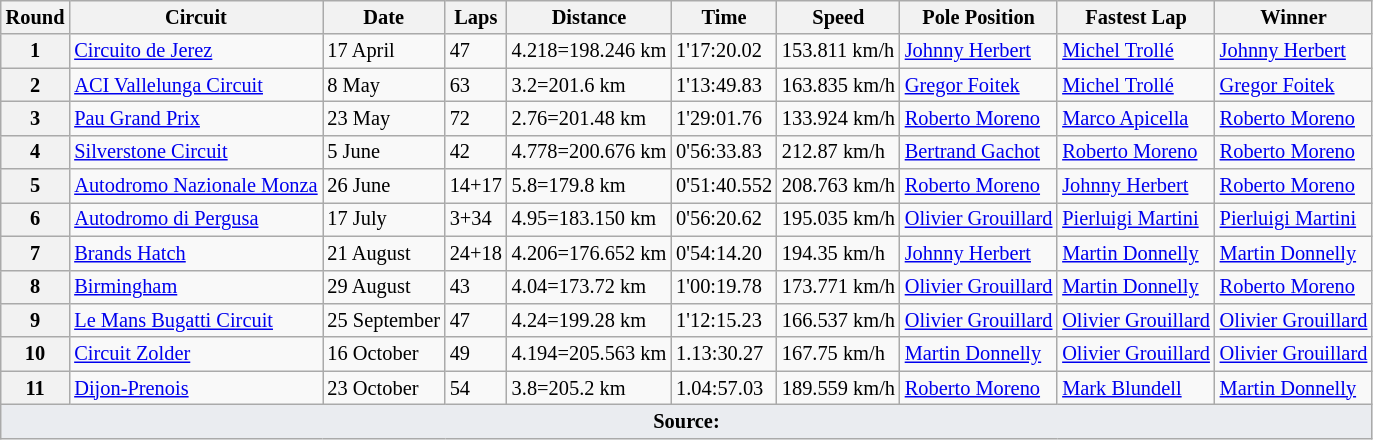<table class="wikitable" style="font-size:85%">
<tr>
<th>Round</th>
<th>Circuit</th>
<th>Date</th>
<th>Laps</th>
<th>Distance</th>
<th>Time</th>
<th>Speed</th>
<th>Pole Position</th>
<th>Fastest Lap</th>
<th>Winner</th>
</tr>
<tr>
<th>1</th>
<td nowrap> <a href='#'>Circuito de Jerez</a></td>
<td nowrap>17 April</td>
<td>47</td>
<td>4.218=198.246 km</td>
<td>1'17:20.02</td>
<td>153.811 km/h</td>
<td nowrap> <a href='#'>Johnny Herbert</a></td>
<td nowrap> <a href='#'>Michel Trollé</a></td>
<td nowrap> <a href='#'>Johnny Herbert</a></td>
</tr>
<tr>
<th>2</th>
<td nowrap> <a href='#'>ACI Vallelunga Circuit</a></td>
<td nowrap>8 May</td>
<td>63</td>
<td>3.2=201.6 km</td>
<td>1'13:49.83</td>
<td>163.835 km/h</td>
<td nowrap> <a href='#'>Gregor Foitek</a></td>
<td nowrap> <a href='#'>Michel Trollé</a></td>
<td nowrap> <a href='#'>Gregor Foitek</a></td>
</tr>
<tr>
<th>3</th>
<td nowrap> <a href='#'>Pau Grand Prix</a></td>
<td nowrap>23 May</td>
<td>72</td>
<td>2.76=201.48 km</td>
<td>1'29:01.76</td>
<td>133.924 km/h</td>
<td nowrap> <a href='#'>Roberto Moreno</a></td>
<td nowrap> <a href='#'>Marco Apicella</a></td>
<td nowrap> <a href='#'>Roberto Moreno</a></td>
</tr>
<tr>
<th>4</th>
<td nowrap> <a href='#'>Silverstone Circuit</a></td>
<td nowrap>5 June</td>
<td>42</td>
<td>4.778=200.676 km</td>
<td>0'56:33.83</td>
<td>212.87 km/h</td>
<td nowrap> <a href='#'>Bertrand Gachot</a></td>
<td nowrap> <a href='#'>Roberto Moreno</a></td>
<td nowrap> <a href='#'>Roberto Moreno</a></td>
</tr>
<tr>
<th>5</th>
<td nowrap> <a href='#'>Autodromo Nazionale Monza</a></td>
<td nowrap>26 June</td>
<td>14+17</td>
<td>5.8=179.8 km</td>
<td>0'51:40.552</td>
<td>208.763 km/h</td>
<td nowrap> <a href='#'>Roberto Moreno</a></td>
<td nowrap> <a href='#'>Johnny Herbert</a></td>
<td nowrap> <a href='#'>Roberto Moreno</a></td>
</tr>
<tr>
<th>6</th>
<td nowrap> <a href='#'>Autodromo di Pergusa</a></td>
<td nowrap>17 July</td>
<td>3+34</td>
<td>4.95=183.150 km</td>
<td>0'56:20.62</td>
<td>195.035 km/h</td>
<td nowrap> <a href='#'>Olivier Grouillard</a></td>
<td nowrap> <a href='#'>Pierluigi Martini</a></td>
<td nowrap> <a href='#'>Pierluigi Martini</a></td>
</tr>
<tr>
<th>7</th>
<td nowrap> <a href='#'>Brands Hatch</a></td>
<td nowrap>21 August</td>
<td>24+18</td>
<td>4.206=176.652 km</td>
<td>0'54:14.20</td>
<td>194.35 km/h</td>
<td nowrap> <a href='#'>Johnny Herbert</a></td>
<td nowrap> <a href='#'>Martin Donnelly</a></td>
<td nowrap> <a href='#'>Martin Donnelly</a></td>
</tr>
<tr>
<th>8</th>
<td nowrap> <a href='#'>Birmingham</a></td>
<td nowrap>29 August</td>
<td>43</td>
<td>4.04=173.72 km</td>
<td>1'00:19.78</td>
<td>173.771 km/h</td>
<td nowrap> <a href='#'>Olivier Grouillard</a></td>
<td nowrap> <a href='#'>Martin Donnelly</a></td>
<td nowrap> <a href='#'>Roberto Moreno</a></td>
</tr>
<tr>
<th>9</th>
<td nowrap> <a href='#'>Le Mans Bugatti Circuit</a></td>
<td nowrap>25 September</td>
<td>47</td>
<td>4.24=199.28 km</td>
<td>1'12:15.23</td>
<td>166.537 km/h</td>
<td nowrap> <a href='#'>Olivier Grouillard</a></td>
<td nowrap> <a href='#'>Olivier Grouillard</a></td>
<td nowrap> <a href='#'>Olivier Grouillard</a></td>
</tr>
<tr>
<th>10</th>
<td nowrap> <a href='#'>Circuit Zolder</a></td>
<td nowrap>16 October</td>
<td>49</td>
<td>4.194=205.563 km</td>
<td>1.13:30.27</td>
<td>167.75 km/h</td>
<td nowrap> <a href='#'>Martin Donnelly</a></td>
<td nowrap> <a href='#'>Olivier Grouillard</a></td>
<td nowrap> <a href='#'>Olivier Grouillard</a></td>
</tr>
<tr>
<th>11</th>
<td nowrap> <a href='#'>Dijon-Prenois</a></td>
<td nowrap>23 October</td>
<td>54</td>
<td>3.8=205.2 km</td>
<td>1.04:57.03</td>
<td>189.559 km/h</td>
<td nowrap> <a href='#'>Roberto Moreno</a></td>
<td nowrap> <a href='#'>Mark Blundell</a></td>
<td nowrap> <a href='#'>Martin Donnelly</a></td>
</tr>
<tr class="sortbottom">
<td colspan="11" style="background-color:#EAECF0;text-align:center"><strong>Source:</strong></td>
</tr>
</table>
